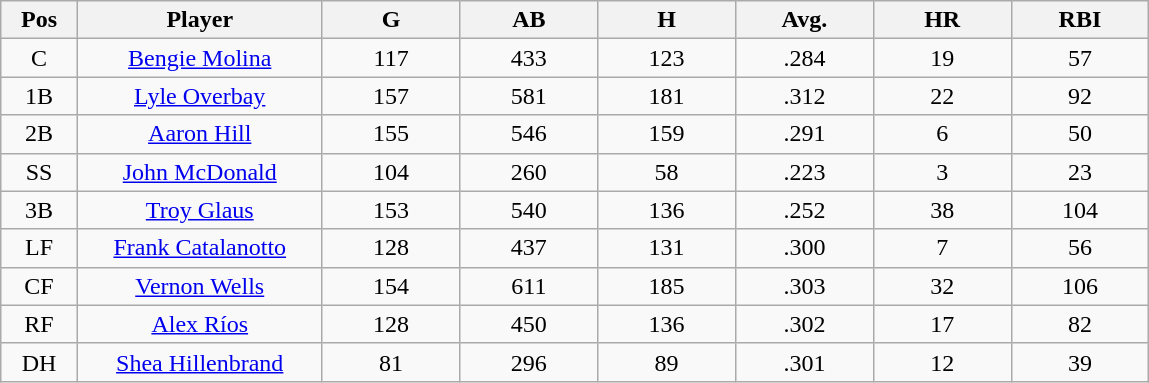<table class="wikitable sortable">
<tr>
<th bgcolor="#DDDDFF" width="5%">Pos</th>
<th bgcolor="#DDDDFF" width="16%">Player</th>
<th bgcolor="#DDDDFF" width="9%">G</th>
<th bgcolor="#DDDDFF" width="9%">AB</th>
<th bgcolor="#DDDDFF" width="9%">H</th>
<th bgcolor="#DDDDFF" width="9%">Avg.</th>
<th bgcolor="#DDDDFF" width="9%">HR</th>
<th bgcolor="#DDDDFF" width="9%">RBI</th>
</tr>
<tr align="center">
<td>C</td>
<td><a href='#'>Bengie Molina</a></td>
<td>117</td>
<td>433</td>
<td>123</td>
<td>.284</td>
<td>19</td>
<td>57</td>
</tr>
<tr align=center>
<td>1B</td>
<td><a href='#'>Lyle Overbay</a></td>
<td>157</td>
<td>581</td>
<td>181</td>
<td>.312</td>
<td>22</td>
<td>92</td>
</tr>
<tr align=center>
<td>2B</td>
<td><a href='#'>Aaron Hill</a></td>
<td>155</td>
<td>546</td>
<td>159</td>
<td>.291</td>
<td>6</td>
<td>50</td>
</tr>
<tr align=center>
<td>SS</td>
<td><a href='#'>John McDonald</a></td>
<td>104</td>
<td>260</td>
<td>58</td>
<td>.223</td>
<td>3</td>
<td>23</td>
</tr>
<tr align=center>
<td>3B</td>
<td><a href='#'>Troy Glaus</a></td>
<td>153</td>
<td>540</td>
<td>136</td>
<td>.252</td>
<td>38</td>
<td>104</td>
</tr>
<tr align=center>
<td>LF</td>
<td><a href='#'>Frank Catalanotto</a></td>
<td>128</td>
<td>437</td>
<td>131</td>
<td>.300</td>
<td>7</td>
<td>56</td>
</tr>
<tr align=center>
<td>CF</td>
<td><a href='#'>Vernon Wells</a></td>
<td>154</td>
<td>611</td>
<td>185</td>
<td>.303</td>
<td>32</td>
<td>106</td>
</tr>
<tr align=center>
<td>RF</td>
<td><a href='#'>Alex Ríos</a></td>
<td>128</td>
<td>450</td>
<td>136</td>
<td>.302</td>
<td>17</td>
<td>82</td>
</tr>
<tr align=center>
<td>DH</td>
<td><a href='#'>Shea Hillenbrand</a></td>
<td>81</td>
<td>296</td>
<td>89</td>
<td>.301</td>
<td>12</td>
<td>39</td>
</tr>
</table>
